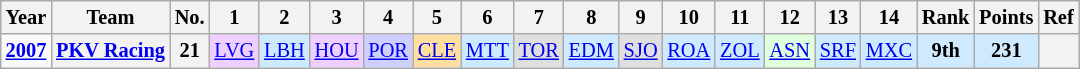<table class="wikitable" style="text-align:center; font-size:85%">
<tr>
<th>Year</th>
<th>Team</th>
<th>No.</th>
<th>1</th>
<th>2</th>
<th>3</th>
<th>4</th>
<th>5</th>
<th>6</th>
<th>7</th>
<th>8</th>
<th>9</th>
<th>10</th>
<th>11</th>
<th>12</th>
<th>13</th>
<th>14</th>
<th>Rank</th>
<th>Points</th>
<th>Ref</th>
</tr>
<tr>
<td><strong><a href='#'>2007</a></strong></td>
<th nowrap><a href='#'>PKV Racing</a></th>
<th>21</th>
<td style="background:#EFCFFF;"><a href='#'>LVG</a><br></td>
<td style="background:#CFEAFF;"><a href='#'>LBH</a><br></td>
<td style="background:#EFCFFF;"><a href='#'>HOU</a><br></td>
<td style="background:#CFCFFF;"><a href='#'>POR</a><br></td>
<td style="background:#FFDF9F;"><a href='#'>CLE</a><br></td>
<td style="background:#CFEAFF;"><a href='#'>MTT</a><br></td>
<td style="background:#DFDFDF;"><a href='#'>TOR</a><br></td>
<td style="background:#CFEAFF;"><a href='#'>EDM</a><br></td>
<td style="background:#DFDFDF;"><a href='#'>SJO</a><br></td>
<td style="background:#CFEAFF;"><a href='#'>ROA</a><br></td>
<td style="background:#CFEAFF;"><a href='#'>ZOL</a><br></td>
<td style="background:#DFFFDF;"><a href='#'>ASN</a><br></td>
<td style="background:#CFEAFF;"><a href='#'>SRF</a><br></td>
<td style="background:#CFEAFF;"><a href='#'>MXC</a><br></td>
<td style="background:#CFEAFF;"><strong>9th</strong></td>
<td style="background:#CFEAFF;"><strong>231</strong></td>
<th></th>
</tr>
</table>
